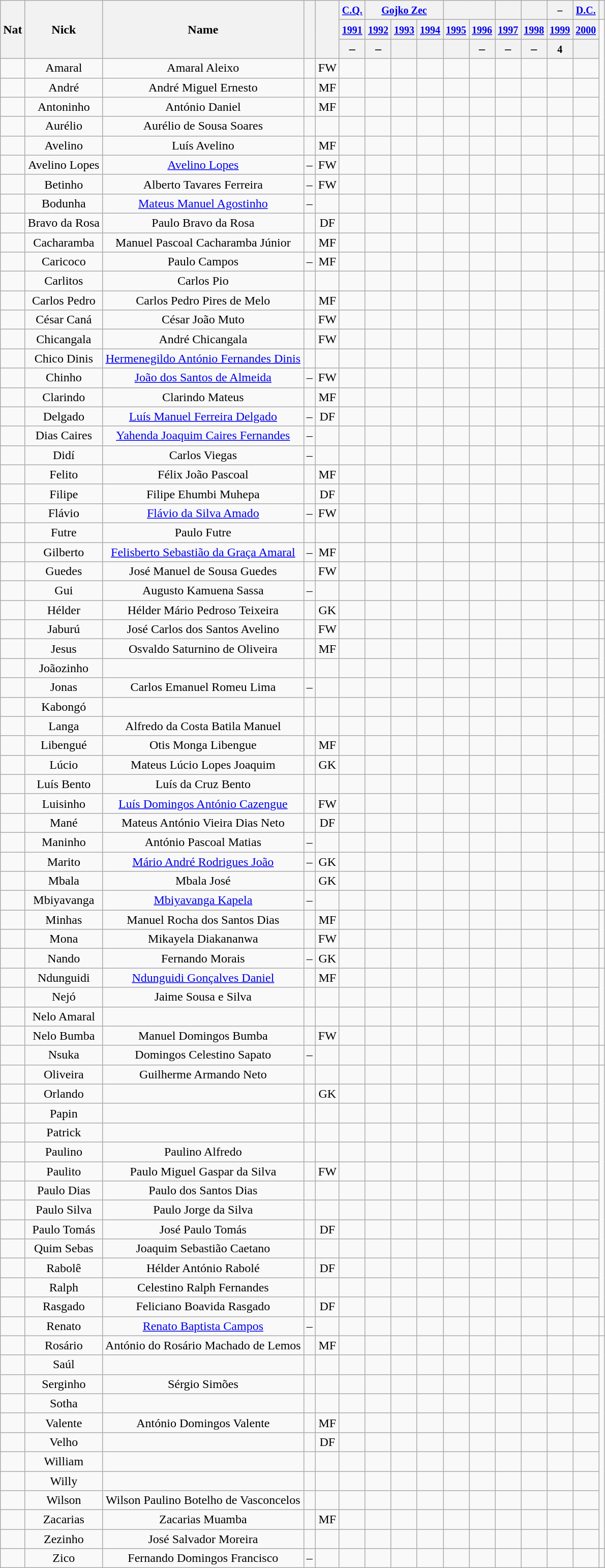<table class="wikitable plainrowheaders sortable" style="text-align:center">
<tr>
<th scope="col" rowspan="3">Nat</th>
<th scope="col" rowspan="3">Nick</th>
<th scope="col" rowspan="3">Name</th>
<th scope="col" rowspan="3"></th>
<th scope="col" rowspan="3"></th>
<th colspan="1"><small><a href='#'>C.Q.</a></small></th>
<th colspan="3"><small><a href='#'>Gojko Zec</a></small></th>
<th colspan="2"><small></small></th>
<th colspan="1"><small></small></th>
<th colspan="1"><small></small></th>
<th colspan="1"><small>–</small></th>
<th colspan="1"><small><a href='#'>D.C.</a></small></th>
<th></th>
</tr>
<tr>
<th colspan="1"><small><a href='#'>1991</a></small></th>
<th colspan="1"><small><a href='#'>1992</a></small></th>
<th colspan="1"><small><a href='#'>1993</a></small></th>
<th colspan="1"><small><a href='#'>1994</a></small></th>
<th colspan="1"><small><a href='#'>1995</a></small></th>
<th colspan="1"><small><a href='#'>1996</a></small></th>
<th colspan="1"><small><a href='#'>1997</a></small></th>
<th colspan="1"><small><a href='#'>1998</a></small></th>
<th colspan="1"><small><a href='#'>1999</a></small></th>
<th colspan="1"><small><a href='#'>2000</a></small></th>
</tr>
<tr>
<th scope="col" rowspan="1">–</th>
<th scope="col" rowspan="1">–</th>
<th scope="col" rowspan="1"><small></small></th>
<th scope="col" rowspan="1"><small></small></th>
<th scope="col" rowspan="1"><small></small></th>
<th scope="col" rowspan="1">–</th>
<th scope="col" rowspan="1">–</th>
<th scope="col" rowspan="1">–</th>
<th scope="col" rowspan="1"><small>4</small></th>
<th scope="col" rowspan="1"><small></small></th>
</tr>
<tr>
<td></td>
<td>Amaral</td>
<td>Amaral Aleixo</td>
<td></td>
<td>FW</td>
<td></td>
<td></td>
<td></td>
<td></td>
<td></td>
<td></td>
<td></td>
<td></td>
<td></td>
<td></td>
</tr>
<tr>
<td></td>
<td>André</td>
<td>André Miguel Ernesto</td>
<td></td>
<td data-sort-value="3">MF</td>
<td></td>
<td></td>
<td></td>
<td></td>
<td></td>
<td></td>
<td></td>
<td></td>
<td></td>
<td></td>
</tr>
<tr>
<td></td>
<td>Antoninho</td>
<td>António Daniel</td>
<td></td>
<td data-sort-value="3">MF</td>
<td></td>
<td></td>
<td></td>
<td></td>
<td></td>
<td></td>
<td></td>
<td></td>
<td></td>
<td></td>
</tr>
<tr>
<td></td>
<td>Aurélio</td>
<td>Aurélio de Sousa Soares</td>
<td></td>
<td data-sort-value="2"></td>
<td></td>
<td></td>
<td></td>
<td></td>
<td></td>
<td></td>
<td></td>
<td></td>
<td></td>
<td></td>
</tr>
<tr>
<td></td>
<td>Avelino</td>
<td>Luís Avelino</td>
<td></td>
<td data-sort-value="3">MF</td>
<td></td>
<td></td>
<td></td>
<td></td>
<td></td>
<td></td>
<td></td>
<td></td>
<td></td>
<td></td>
</tr>
<tr>
<td></td>
<td>Avelino Lopes</td>
<td><a href='#'>Avelino Lopes</a></td>
<td data-sort-value="99">–</td>
<td>FW</td>
<td></td>
<td></td>
<td></td>
<td></td>
<td></td>
<td></td>
<td></td>
<td></td>
<td></td>
<td></td>
<td></td>
</tr>
<tr>
<td></td>
<td>Betinho</td>
<td>Alberto Tavares Ferreira</td>
<td data-sort-value="99">–</td>
<td>FW</td>
<td></td>
<td></td>
<td></td>
<td></td>
<td></td>
<td></td>
<td></td>
<td></td>
<td></td>
<td></td>
<td></td>
</tr>
<tr>
<td></td>
<td>Bodunha</td>
<td><a href='#'>Mateus Manuel Agostinho</a></td>
<td data-sort-value="99">–</td>
<td data-sort-value="2"></td>
<td></td>
<td></td>
<td></td>
<td></td>
<td></td>
<td></td>
<td></td>
<td></td>
<td></td>
<td></td>
<td></td>
</tr>
<tr>
<td></td>
<td>Bravo da Rosa</td>
<td>Paulo Bravo da Rosa</td>
<td></td>
<td data-sort-value="2">DF</td>
<td></td>
<td></td>
<td></td>
<td></td>
<td></td>
<td></td>
<td></td>
<td></td>
<td></td>
<td></td>
</tr>
<tr>
<td></td>
<td>Cacharamba</td>
<td>Manuel Pascoal Cacharamba Júnior</td>
<td></td>
<td data-sort-value="3">MF</td>
<td></td>
<td></td>
<td></td>
<td></td>
<td></td>
<td></td>
<td></td>
<td></td>
<td></td>
<td></td>
</tr>
<tr>
<td></td>
<td>Caricoco</td>
<td>Paulo Campos</td>
<td data-sort-value="99">–</td>
<td data-sort-value="3">MF</td>
<td></td>
<td></td>
<td></td>
<td></td>
<td></td>
<td></td>
<td></td>
<td></td>
<td data-sort-value="19999"><a href='#'></a></td>
<td></td>
<td></td>
</tr>
<tr>
<td></td>
<td>Carlitos</td>
<td>Carlos Pio</td>
<td></td>
<td></td>
<td></td>
<td></td>
<td></td>
<td></td>
<td></td>
<td></td>
<td></td>
<td></td>
<td></td>
<td></td>
</tr>
<tr>
<td></td>
<td>Carlos Pedro</td>
<td>Carlos Pedro Pires de Melo</td>
<td></td>
<td data-sort-value="3">MF</td>
<td></td>
<td></td>
<td></td>
<td></td>
<td></td>
<td></td>
<td></td>
<td></td>
<td></td>
<td></td>
</tr>
<tr>
<td></td>
<td data-sort-value="Cesar">César Caná</td>
<td>César João Muto</td>
<td></td>
<td>FW</td>
<td></td>
<td></td>
<td></td>
<td></td>
<td></td>
<td></td>
<td></td>
<td></td>
<td></td>
<td></td>
</tr>
<tr>
<td></td>
<td>Chicangala</td>
<td>André Chicangala</td>
<td></td>
<td>FW</td>
<td></td>
<td data-sort-value="19922"><a href='#'></a></td>
<td></td>
<td data-sort-value="19944"><a href='#'></a></td>
<td></td>
<td></td>
<td></td>
<td></td>
<td></td>
<td></td>
</tr>
<tr>
<td></td>
<td>Chico Dinis</td>
<td><a href='#'>Hermenegildo António Fernandes Dinis</a></td>
<td></td>
<td data-sort-value="2"></td>
<td></td>
<td></td>
<td></td>
<td></td>
<td></td>
<td></td>
<td></td>
<td></td>
<td></td>
<td></td>
</tr>
<tr>
<td></td>
<td>Chinho</td>
<td data-sort-value="Joao D"><a href='#'>João dos Santos de Almeida</a></td>
<td data-sort-value="99">–</td>
<td>FW</td>
<td></td>
<td></td>
<td></td>
<td></td>
<td></td>
<td></td>
<td></td>
<td></td>
<td></td>
<td></td>
<td></td>
</tr>
<tr>
<td></td>
<td>Clarindo</td>
<td>Clarindo Mateus</td>
<td></td>
<td data-sort-value="3">MF</td>
<td></td>
<td></td>
<td></td>
<td></td>
<td></td>
<td></td>
<td></td>
<td></td>
<td></td>
<td></td>
</tr>
<tr>
<td></td>
<td>Delgado</td>
<td><a href='#'>Luís Manuel Ferreira Delgado</a></td>
<td data-sort-value="99">–</td>
<td data-sort-value="2">DF</td>
<td></td>
<td></td>
<td></td>
<td></td>
<td></td>
<td></td>
<td></td>
<td></td>
<td></td>
<td></td>
<td></td>
</tr>
<tr>
<td></td>
<td>Dias Caires</td>
<td><a href='#'>Yahenda Joaquim Caires Fernandes</a></td>
<td data-sort-value="99">–</td>
<td data-sort-value="2"></td>
<td></td>
<td></td>
<td></td>
<td></td>
<td></td>
<td></td>
<td></td>
<td></td>
<td></td>
<td></td>
<td></td>
</tr>
<tr>
<td></td>
<td>Didí</td>
<td>Carlos Viegas</td>
<td data-sort-value="99">–</td>
<td data-sort-value="2"></td>
<td></td>
<td></td>
<td></td>
<td></td>
<td></td>
<td></td>
<td></td>
<td></td>
<td data-sort-value="19999"><a href='#'></a></td>
<td></td>
<td></td>
</tr>
<tr>
<td></td>
<td>Felito</td>
<td data-sort-value="Felix">Félix João Pascoal</td>
<td></td>
<td data-sort-value="3">MF</td>
<td></td>
<td></td>
<td></td>
<td></td>
<td></td>
<td></td>
<td></td>
<td></td>
<td></td>
<td></td>
</tr>
<tr>
<td></td>
<td>Filipe</td>
<td>Filipe Ehumbi Muhepa</td>
<td></td>
<td data-sort-value="2">DF</td>
<td></td>
<td></td>
<td></td>
<td></td>
<td></td>
<td></td>
<td></td>
<td></td>
<td></td>
<td></td>
</tr>
<tr>
<td></td>
<td>Flávio</td>
<td><a href='#'>Flávio da Silva Amado</a></td>
<td data-sort-value="99">–</td>
<td>FW</td>
<td></td>
<td></td>
<td></td>
<td></td>
<td></td>
<td></td>
<td></td>
<td></td>
<td></td>
<td></td>
<td></td>
</tr>
<tr>
<td></td>
<td>Futre</td>
<td>Paulo Futre</td>
<td></td>
<td></td>
<td></td>
<td></td>
<td></td>
<td></td>
<td></td>
<td></td>
<td></td>
<td></td>
<td></td>
<td></td>
</tr>
<tr>
<td></td>
<td>Gilberto</td>
<td><a href='#'>Felisberto Sebastião da Graça Amaral</a></td>
<td data-sort-value="99">–</td>
<td data-sort-value="3">MF</td>
<td></td>
<td></td>
<td></td>
<td></td>
<td></td>
<td></td>
<td></td>
<td></td>
<td></td>
<td></td>
<td></td>
</tr>
<tr>
<td></td>
<td>Guedes</td>
<td>José Manuel de Sousa Guedes</td>
<td></td>
<td>FW</td>
<td></td>
<td></td>
<td></td>
<td></td>
<td></td>
<td></td>
<td></td>
<td></td>
<td></td>
<td></td>
</tr>
<tr>
<td></td>
<td>Gui</td>
<td>Augusto Kamuena Sassa</td>
<td data-sort-value="99">–</td>
<td data-sort-value="3"></td>
<td></td>
<td></td>
<td></td>
<td></td>
<td></td>
<td></td>
<td></td>
<td></td>
<td></td>
<td></td>
<td></td>
</tr>
<tr>
<td></td>
<td>Hélder</td>
<td>Hélder Mário Pedroso Teixeira</td>
<td></td>
<td data-sort-value="1">GK</td>
<td></td>
<td></td>
<td></td>
<td></td>
<td></td>
<td></td>
<td></td>
<td></td>
<td></td>
<td></td>
</tr>
<tr>
<td></td>
<td>Jaburú </td>
<td>José Carlos dos Santos Avelino</td>
<td></td>
<td>FW</td>
<td></td>
<td></td>
<td></td>
<td></td>
<td></td>
<td></td>
<td></td>
<td></td>
<td></td>
<td></td>
<td></td>
</tr>
<tr>
<td></td>
<td>Jesus</td>
<td>Osvaldo Saturnino de Oliveira</td>
<td></td>
<td data-sort-value="3">MF</td>
<td></td>
<td></td>
<td></td>
<td></td>
<td></td>
<td></td>
<td></td>
<td></td>
<td></td>
<td></td>
</tr>
<tr>
<td></td>
<td data-sort-value="Joaoz">Joãozinho</td>
<td></td>
<td></td>
<td></td>
<td></td>
<td></td>
<td></td>
<td></td>
<td></td>
<td></td>
<td></td>
<td></td>
<td></td>
<td></td>
</tr>
<tr>
<td></td>
<td>Jonas </td>
<td>Carlos Emanuel Romeu Lima</td>
<td data-sort-value="99">–</td>
<td data-sort-value="3"></td>
<td></td>
<td></td>
<td></td>
<td></td>
<td></td>
<td></td>
<td></td>
<td></td>
<td></td>
<td></td>
<td></td>
</tr>
<tr>
<td></td>
<td>Kabongó</td>
<td></td>
<td></td>
<td></td>
<td></td>
<td></td>
<td></td>
<td></td>
<td></td>
<td></td>
<td></td>
<td></td>
<td></td>
<td></td>
</tr>
<tr>
<td></td>
<td>Langa</td>
<td>Alfredo da Costa Batila Manuel</td>
<td></td>
<td></td>
<td></td>
<td></td>
<td></td>
<td></td>
<td></td>
<td></td>
<td></td>
<td></td>
<td></td>
<td></td>
</tr>
<tr>
<td></td>
<td>Libengué</td>
<td>Otis Monga Libengue</td>
<td></td>
<td data-sort-value="3">MF</td>
<td></td>
<td></td>
<td></td>
<td></td>
<td></td>
<td></td>
<td></td>
<td></td>
<td></td>
<td></td>
</tr>
<tr>
<td></td>
<td data-sort-value="Lucio">Lúcio</td>
<td>Mateus Lúcio Lopes Joaquim</td>
<td></td>
<td data-sort-value="1">GK</td>
<td></td>
<td></td>
<td></td>
<td></td>
<td></td>
<td></td>
<td></td>
<td></td>
<td></td>
<td></td>
</tr>
<tr>
<td></td>
<td data-sort-value="Luis B">Luís Bento</td>
<td>Luís da Cruz Bento</td>
<td></td>
<td data-sort-value="2"></td>
<td></td>
<td></td>
<td></td>
<td></td>
<td></td>
<td></td>
<td></td>
<td></td>
<td></td>
<td></td>
</tr>
<tr>
<td></td>
<td>Luisinho</td>
<td><a href='#'>Luís Domingos António Cazengue</a></td>
<td></td>
<td>FW</td>
<td></td>
<td></td>
<td></td>
<td></td>
<td></td>
<td></td>
<td></td>
<td></td>
<td></td>
<td></td>
</tr>
<tr>
<td></td>
<td data-sort-value="Mane">Mané</td>
<td>Mateus António Vieira Dias Neto</td>
<td></td>
<td data-sort-value="2">DF</td>
<td></td>
<td></td>
<td></td>
<td></td>
<td></td>
<td></td>
<td></td>
<td></td>
<td></td>
<td></td>
</tr>
<tr>
<td></td>
<td>Maninho</td>
<td>António Pascoal Matias</td>
<td data-sort-value="99">–</td>
<td data-sort-value="2"></td>
<td></td>
<td></td>
<td></td>
<td></td>
<td></td>
<td></td>
<td></td>
<td></td>
<td></td>
<td></td>
<td></td>
</tr>
<tr>
<td></td>
<td>Marito</td>
<td data-sort-value="Mario A"><a href='#'>Mário André Rodrigues João</a></td>
<td data-sort-value="99">–</td>
<td data-sort-value="1">GK</td>
<td></td>
<td></td>
<td></td>
<td></td>
<td></td>
<td></td>
<td></td>
<td><strong></strong></td>
<td></td>
<td></td>
<td></td>
</tr>
<tr>
<td></td>
<td>Mbala</td>
<td>Mbala José</td>
<td></td>
<td data-sort-value="1">GK</td>
<td></td>
<td></td>
<td></td>
<td></td>
<td></td>
<td></td>
<td></td>
<td></td>
<td></td>
<td></td>
</tr>
<tr>
<td></td>
<td>Mbiyavanga</td>
<td><a href='#'>Mbiyavanga Kapela</a></td>
<td data-sort-value="99">–</td>
<td data-sort-value="3"></td>
<td></td>
<td></td>
<td></td>
<td></td>
<td></td>
<td></td>
<td></td>
<td></td>
<td></td>
<td></td>
<td></td>
</tr>
<tr>
<td></td>
<td>Minhas</td>
<td>Manuel Rocha dos Santos Dias</td>
<td></td>
<td data-sort-value="3">MF</td>
<td></td>
<td></td>
<td></td>
<td></td>
<td></td>
<td></td>
<td></td>
<td></td>
<td></td>
<td></td>
</tr>
<tr>
<td></td>
<td>Mona</td>
<td>Mikayela Diakananwa</td>
<td></td>
<td>FW</td>
<td></td>
<td></td>
<td></td>
<td></td>
<td></td>
<td></td>
<td></td>
<td></td>
<td></td>
<td></td>
</tr>
<tr>
<td></td>
<td>Nando</td>
<td>Fernando Morais</td>
<td data-sort-value="99">–</td>
<td data-sort-value="1">GK</td>
<td></td>
<td></td>
<td></td>
<td></td>
<td></td>
<td></td>
<td></td>
<td></td>
<td></td>
<td></td>
<td></td>
</tr>
<tr>
<td></td>
<td>Ndunguidi</td>
<td><a href='#'>Ndunguidi Gonçalves Daniel</a></td>
<td></td>
<td data-sort-value="3">MF</td>
<td></td>
<td></td>
<td></td>
<td></td>
<td></td>
<td></td>
<td></td>
<td></td>
<td></td>
<td></td>
</tr>
<tr>
<td></td>
<td>Nejó</td>
<td>Jaime Sousa e Silva</td>
<td></td>
<td data-sort-value="2"></td>
<td></td>
<td></td>
<td></td>
<td></td>
<td></td>
<td></td>
<td></td>
<td></td>
<td></td>
<td></td>
</tr>
<tr>
<td></td>
<td>Nelo Amaral</td>
<td></td>
<td></td>
<td></td>
<td></td>
<td></td>
<td></td>
<td></td>
<td></td>
<td></td>
<td></td>
<td></td>
<td></td>
<td></td>
</tr>
<tr>
<td></td>
<td>Nelo Bumba</td>
<td>Manuel Domingos Bumba</td>
<td></td>
<td>FW</td>
<td></td>
<td></td>
<td></td>
<td></td>
<td></td>
<td></td>
<td></td>
<td></td>
<td></td>
<td></td>
</tr>
<tr>
<td></td>
<td>Nsuka</td>
<td>Domingos Celestino Sapato</td>
<td data-sort-value="99">–</td>
<td data-sort-value="2"></td>
<td></td>
<td></td>
<td></td>
<td></td>
<td></td>
<td></td>
<td></td>
<td></td>
<td></td>
<td></td>
<td></td>
</tr>
<tr>
<td></td>
<td>Oliveira</td>
<td>Guilherme Armando Neto</td>
<td></td>
<td data-sort-value="2"></td>
<td></td>
<td></td>
<td></td>
<td></td>
<td></td>
<td></td>
<td></td>
<td></td>
<td></td>
<td></td>
</tr>
<tr>
<td></td>
<td>Orlando</td>
<td></td>
<td></td>
<td data-sort-value="1">GK</td>
<td></td>
<td></td>
<td></td>
<td></td>
<td></td>
<td></td>
<td></td>
<td></td>
<td></td>
<td></td>
</tr>
<tr>
<td></td>
<td>Papin</td>
<td></td>
<td></td>
<td></td>
<td></td>
<td></td>
<td></td>
<td></td>
<td></td>
<td></td>
<td></td>
<td></td>
<td></td>
<td></td>
</tr>
<tr>
<td></td>
<td>Patrick</td>
<td></td>
<td></td>
<td></td>
<td></td>
<td></td>
<td></td>
<td></td>
<td></td>
<td></td>
<td></td>
<td></td>
<td></td>
<td></td>
</tr>
<tr>
<td></td>
<td>Paulino</td>
<td>Paulino Alfredo</td>
<td></td>
<td></td>
<td></td>
<td></td>
<td></td>
<td></td>
<td></td>
<td></td>
<td></td>
<td></td>
<td></td>
<td></td>
</tr>
<tr>
<td></td>
<td>Paulito </td>
<td>Paulo Miguel Gaspar da Silva</td>
<td></td>
<td>FW</td>
<td></td>
<td></td>
<td></td>
<td></td>
<td></td>
<td></td>
<td data-sort-value="19977"><a href='#'></a></td>
<td></td>
<td></td>
<td></td>
</tr>
<tr>
<td></td>
<td>Paulo Dias</td>
<td>Paulo dos Santos Dias</td>
<td></td>
<td></td>
<td></td>
<td></td>
<td></td>
<td></td>
<td></td>
<td></td>
<td></td>
<td></td>
<td></td>
<td></td>
</tr>
<tr>
<td></td>
<td>Paulo Silva</td>
<td>Paulo Jorge da Silva</td>
<td></td>
<td></td>
<td></td>
<td></td>
<td></td>
<td></td>
<td></td>
<td></td>
<td></td>
<td></td>
<td></td>
<td></td>
</tr>
<tr>
<td></td>
<td>Paulo Tomás</td>
<td>José Paulo Tomás</td>
<td></td>
<td data-sort-value="2">DF</td>
<td></td>
<td></td>
<td></td>
<td></td>
<td></td>
<td></td>
<td></td>
<td></td>
<td></td>
<td></td>
</tr>
<tr>
<td></td>
<td>Quim Sebas</td>
<td>Joaquim Sebastião Caetano</td>
<td></td>
<td data-sort-value="2"></td>
<td></td>
<td></td>
<td></td>
<td></td>
<td></td>
<td></td>
<td></td>
<td></td>
<td></td>
<td></td>
</tr>
<tr>
<td></td>
<td>Rabolê</td>
<td>Hélder António Rabolé</td>
<td></td>
<td data-sort-value="2">DF</td>
<td></td>
<td></td>
<td></td>
<td></td>
<td></td>
<td></td>
<td></td>
<td></td>
<td></td>
<td></td>
</tr>
<tr>
<td></td>
<td>Ralph</td>
<td>Celestino Ralph Fernandes</td>
<td></td>
<td></td>
<td></td>
<td></td>
<td></td>
<td></td>
<td></td>
<td></td>
<td></td>
<td></td>
<td></td>
<td></td>
</tr>
<tr>
<td></td>
<td>Rasgado</td>
<td>Feliciano Boavida Rasgado</td>
<td></td>
<td data-sort-value="2">DF</td>
<td></td>
<td></td>
<td></td>
<td></td>
<td></td>
<td></td>
<td></td>
<td></td>
<td></td>
<td></td>
</tr>
<tr>
<td></td>
<td>Renato</td>
<td><a href='#'>Renato Baptista Campos</a></td>
<td data-sort-value="99">–</td>
<td data-sort-value="2"></td>
<td></td>
<td></td>
<td></td>
<td></td>
<td></td>
<td></td>
<td></td>
<td></td>
<td></td>
<td></td>
<td></td>
</tr>
<tr>
<td></td>
<td>Rosário</td>
<td>António do Rosário Machado de Lemos</td>
<td></td>
<td data-sort-value="3">MF</td>
<td></td>
<td></td>
<td></td>
<td></td>
<td></td>
<td></td>
<td></td>
<td></td>
<td></td>
<td></td>
</tr>
<tr>
<td></td>
<td>Saúl</td>
<td></td>
<td></td>
<td></td>
<td></td>
<td></td>
<td></td>
<td></td>
<td></td>
<td></td>
<td></td>
<td></td>
<td></td>
<td></td>
</tr>
<tr>
<td></td>
<td>Serginho</td>
<td>Sérgio Simões</td>
<td></td>
<td></td>
<td></td>
<td></td>
<td></td>
<td></td>
<td></td>
<td></td>
<td></td>
<td></td>
<td></td>
<td></td>
</tr>
<tr>
<td></td>
<td>Sotha</td>
<td></td>
<td></td>
<td></td>
<td></td>
<td></td>
<td></td>
<td></td>
<td></td>
<td></td>
<td></td>
<td></td>
<td></td>
<td></td>
</tr>
<tr>
<td></td>
<td>Valente</td>
<td>António Domingos Valente</td>
<td></td>
<td data-sort-value="3">MF</td>
<td></td>
<td></td>
<td></td>
<td></td>
<td></td>
<td></td>
<td></td>
<td></td>
<td></td>
<td></td>
</tr>
<tr>
<td></td>
<td>Velho</td>
<td></td>
<td></td>
<td data-sort-value="2">DF</td>
<td></td>
<td></td>
<td></td>
<td></td>
<td></td>
<td></td>
<td></td>
<td></td>
<td></td>
<td></td>
</tr>
<tr>
<td></td>
<td>William</td>
<td></td>
<td></td>
<td></td>
<td></td>
<td></td>
<td></td>
<td></td>
<td></td>
<td></td>
<td></td>
<td></td>
<td></td>
<td></td>
</tr>
<tr>
<td></td>
<td>Willy</td>
<td></td>
<td></td>
<td data-sort-value="2"></td>
<td></td>
<td></td>
<td></td>
<td></td>
<td></td>
<td></td>
<td></td>
<td></td>
<td></td>
<td></td>
</tr>
<tr>
<td></td>
<td>Wilson </td>
<td>Wilson Paulino Botelho de Vasconcelos</td>
<td></td>
<td data-sort-value="3"></td>
<td></td>
<td></td>
<td></td>
<td></td>
<td></td>
<td></td>
<td></td>
<td></td>
<td></td>
<td></td>
</tr>
<tr>
<td></td>
<td>Zacarias</td>
<td>Zacarias Muamba</td>
<td></td>
<td data-sort-value="3">MF</td>
<td></td>
<td></td>
<td></td>
<td></td>
<td></td>
<td></td>
<td></td>
<td></td>
<td></td>
<td></td>
</tr>
<tr>
<td></td>
<td>Zezinho</td>
<td>José Salvador Moreira</td>
<td></td>
<td data-sort-value="2"></td>
<td></td>
<td></td>
<td></td>
<td></td>
<td></td>
<td></td>
<td></td>
<td></td>
<td></td>
<td></td>
</tr>
<tr>
<td></td>
<td>Zico</td>
<td>Fernando Domingos Francisco</td>
<td data-sort-value="99">–</td>
<td data-sort-value="3"></td>
<td></td>
<td></td>
<td></td>
<td></td>
<td></td>
<td></td>
<td></td>
<td></td>
<td></td>
<td></td>
<td></td>
</tr>
</table>
